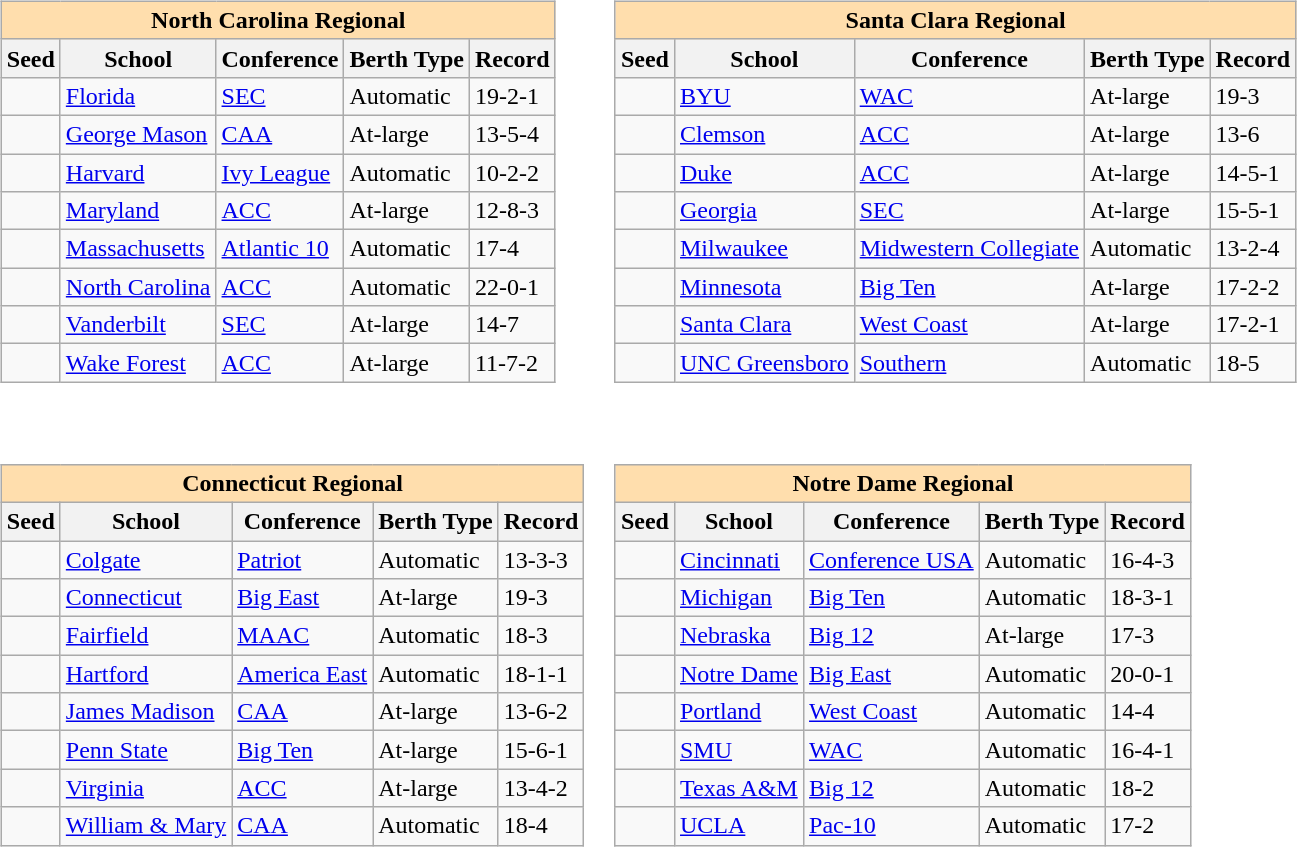<table>
<tr>
<td valign=top><br><table class="wikitable sortable">
<tr>
<th colspan="5" style="background:#ffdead;">North Carolina Regional</th>
</tr>
<tr>
<th>Seed</th>
<th>School</th>
<th>Conference</th>
<th>Berth Type</th>
<th>Record</th>
</tr>
<tr>
<td></td>
<td><a href='#'>Florida</a></td>
<td><a href='#'>SEC</a></td>
<td>Automatic</td>
<td>19-2-1</td>
</tr>
<tr>
<td></td>
<td><a href='#'>George Mason</a></td>
<td><a href='#'>CAA</a></td>
<td>At-large</td>
<td>13-5-4</td>
</tr>
<tr>
<td></td>
<td><a href='#'>Harvard</a></td>
<td><a href='#'>Ivy League</a></td>
<td>Automatic</td>
<td>10-2-2</td>
</tr>
<tr>
<td></td>
<td><a href='#'>Maryland</a></td>
<td><a href='#'>ACC</a></td>
<td>At-large</td>
<td>12-8-3</td>
</tr>
<tr>
<td></td>
<td><a href='#'>Massachusetts</a></td>
<td><a href='#'>Atlantic 10</a></td>
<td>Automatic</td>
<td>17-4</td>
</tr>
<tr>
<td></td>
<td><a href='#'>North Carolina</a></td>
<td><a href='#'>ACC</a></td>
<td>Automatic</td>
<td>22-0-1</td>
</tr>
<tr>
<td></td>
<td><a href='#'>Vanderbilt</a></td>
<td><a href='#'>SEC</a></td>
<td>At-large</td>
<td>14-7</td>
</tr>
<tr>
<td></td>
<td><a href='#'>Wake Forest</a></td>
<td><a href='#'>ACC</a></td>
<td>At-large</td>
<td>11-7-2</td>
</tr>
</table>
</td>
<td valign=top><br><table class="wikitable sortable">
<tr>
<th colspan="5" style="background:#ffdead;">Santa Clara Regional</th>
</tr>
<tr>
<th>Seed</th>
<th>School</th>
<th>Conference</th>
<th>Berth Type</th>
<th>Record</th>
</tr>
<tr>
<td></td>
<td><a href='#'>BYU</a></td>
<td><a href='#'>WAC</a></td>
<td>At-large</td>
<td>19-3</td>
</tr>
<tr>
<td></td>
<td><a href='#'>Clemson</a></td>
<td><a href='#'>ACC</a></td>
<td>At-large</td>
<td>13-6</td>
</tr>
<tr>
<td></td>
<td><a href='#'>Duke</a></td>
<td><a href='#'>ACC</a></td>
<td>At-large</td>
<td>14-5-1</td>
</tr>
<tr>
<td></td>
<td><a href='#'>Georgia</a></td>
<td><a href='#'>SEC</a></td>
<td>At-large</td>
<td>15-5-1</td>
</tr>
<tr>
<td></td>
<td><a href='#'>Milwaukee</a></td>
<td><a href='#'>Midwestern Collegiate</a></td>
<td>Automatic</td>
<td>13-2-4</td>
</tr>
<tr>
<td></td>
<td><a href='#'>Minnesota</a></td>
<td><a href='#'>Big Ten</a></td>
<td>At-large</td>
<td>17-2-2</td>
</tr>
<tr>
<td></td>
<td><a href='#'>Santa Clara</a></td>
<td><a href='#'>West Coast</a></td>
<td>At-large</td>
<td>17-2-1</td>
</tr>
<tr>
<td></td>
<td><a href='#'>UNC Greensboro</a></td>
<td><a href='#'>Southern</a></td>
<td>Automatic</td>
<td>18-5</td>
</tr>
</table>
</td>
</tr>
<tr>
<td valign=top><br><table class="wikitable sortable">
<tr>
<th colspan="5" style="background:#ffdead;">Connecticut Regional</th>
</tr>
<tr>
<th>Seed</th>
<th>School</th>
<th>Conference</th>
<th>Berth Type</th>
<th>Record</th>
</tr>
<tr>
<td></td>
<td><a href='#'>Colgate</a></td>
<td><a href='#'>Patriot</a></td>
<td>Automatic</td>
<td>13-3-3</td>
</tr>
<tr>
<td></td>
<td><a href='#'>Connecticut</a></td>
<td><a href='#'>Big East</a></td>
<td>At-large</td>
<td>19-3</td>
</tr>
<tr>
<td></td>
<td><a href='#'>Fairfield</a></td>
<td><a href='#'>MAAC</a></td>
<td>Automatic</td>
<td>18-3</td>
</tr>
<tr>
<td></td>
<td><a href='#'>Hartford</a></td>
<td><a href='#'>America East</a></td>
<td>Automatic</td>
<td>18-1-1</td>
</tr>
<tr>
<td></td>
<td><a href='#'>James Madison</a></td>
<td><a href='#'>CAA</a></td>
<td>At-large</td>
<td>13-6-2</td>
</tr>
<tr>
<td></td>
<td><a href='#'>Penn State</a></td>
<td><a href='#'>Big Ten</a></td>
<td>At-large</td>
<td>15-6-1</td>
</tr>
<tr>
<td></td>
<td><a href='#'>Virginia</a></td>
<td><a href='#'>ACC</a></td>
<td>At-large</td>
<td>13-4-2</td>
</tr>
<tr>
<td></td>
<td><a href='#'>William & Mary</a></td>
<td><a href='#'>CAA</a></td>
<td>Automatic</td>
<td>18-4</td>
</tr>
</table>
</td>
<td valign=top><br><table class="wikitable sortable">
<tr>
<th colspan="5" style="background:#ffdead;">Notre Dame Regional</th>
</tr>
<tr>
<th>Seed</th>
<th>School</th>
<th>Conference</th>
<th>Berth Type</th>
<th>Record</th>
</tr>
<tr>
<td></td>
<td><a href='#'>Cincinnati</a></td>
<td><a href='#'>Conference USA</a></td>
<td>Automatic</td>
<td>16-4-3</td>
</tr>
<tr>
<td></td>
<td><a href='#'>Michigan</a></td>
<td><a href='#'>Big Ten</a></td>
<td>Automatic</td>
<td>18-3-1</td>
</tr>
<tr>
<td></td>
<td><a href='#'>Nebraska</a></td>
<td><a href='#'>Big 12</a></td>
<td>At-large</td>
<td>17-3</td>
</tr>
<tr>
<td></td>
<td><a href='#'>Notre Dame</a></td>
<td><a href='#'>Big East</a></td>
<td>Automatic</td>
<td>20-0-1</td>
</tr>
<tr>
<td></td>
<td><a href='#'>Portland</a></td>
<td><a href='#'>West Coast</a></td>
<td>Automatic</td>
<td>14-4</td>
</tr>
<tr>
<td></td>
<td><a href='#'>SMU</a></td>
<td><a href='#'>WAC</a></td>
<td>Automatic</td>
<td>16-4-1</td>
</tr>
<tr>
<td></td>
<td><a href='#'>Texas A&M</a></td>
<td><a href='#'>Big 12</a></td>
<td>Automatic</td>
<td>18-2</td>
</tr>
<tr>
<td></td>
<td><a href='#'>UCLA</a></td>
<td><a href='#'>Pac-10</a></td>
<td>Automatic</td>
<td>17-2</td>
</tr>
</table>
</td>
</tr>
</table>
